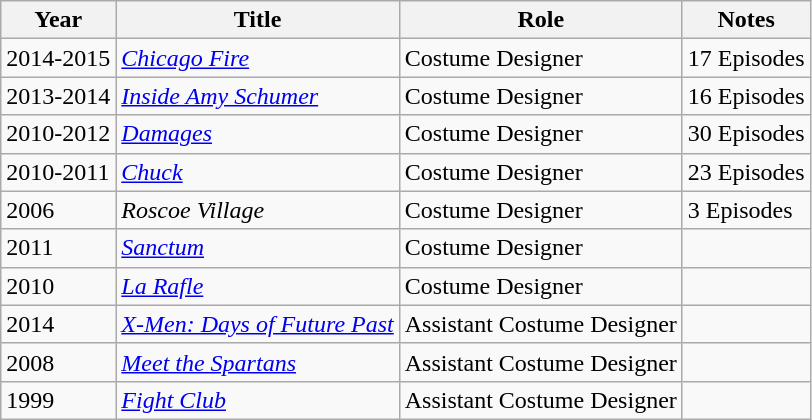<table class="wikitable sortable">
<tr>
<th>Year</th>
<th>Title</th>
<th>Role</th>
<th>Notes</th>
</tr>
<tr>
<td>2014-2015</td>
<td><em><a href='#'>Chicago Fire</a></em></td>
<td>Costume Designer</td>
<td>17 Episodes</td>
</tr>
<tr>
<td>2013-2014</td>
<td><em><a href='#'>Inside Amy Schumer</a></em></td>
<td>Costume Designer</td>
<td>16 Episodes</td>
</tr>
<tr>
<td>2010-2012</td>
<td><em><a href='#'>Damages</a></em></td>
<td>Costume Designer</td>
<td>30 Episodes</td>
</tr>
<tr>
<td>2010-2011</td>
<td><em><a href='#'>Chuck</a></em></td>
<td>Costume Designer</td>
<td>23 Episodes</td>
</tr>
<tr>
<td>2006</td>
<td><em>Roscoe Village</em></td>
<td>Costume Designer</td>
<td>3 Episodes</td>
</tr>
<tr>
<td>2011</td>
<td><em><a href='#'>Sanctum</a></em></td>
<td>Costume Designer</td>
<td></td>
</tr>
<tr>
<td>2010</td>
<td><em><a href='#'>La Rafle</a></em></td>
<td>Costume Designer</td>
<td></td>
</tr>
<tr>
<td>2014</td>
<td><em><a href='#'>X-Men: Days of Future Past</a></em></td>
<td>Assistant Costume Designer</td>
<td></td>
</tr>
<tr>
<td>2008</td>
<td><em><a href='#'>Meet the Spartans</a></em></td>
<td>Assistant Costume Designer</td>
<td></td>
</tr>
<tr>
<td>1999</td>
<td><em><a href='#'>Fight Club</a></em></td>
<td>Assistant Costume Designer</td>
<td></td>
</tr>
</table>
